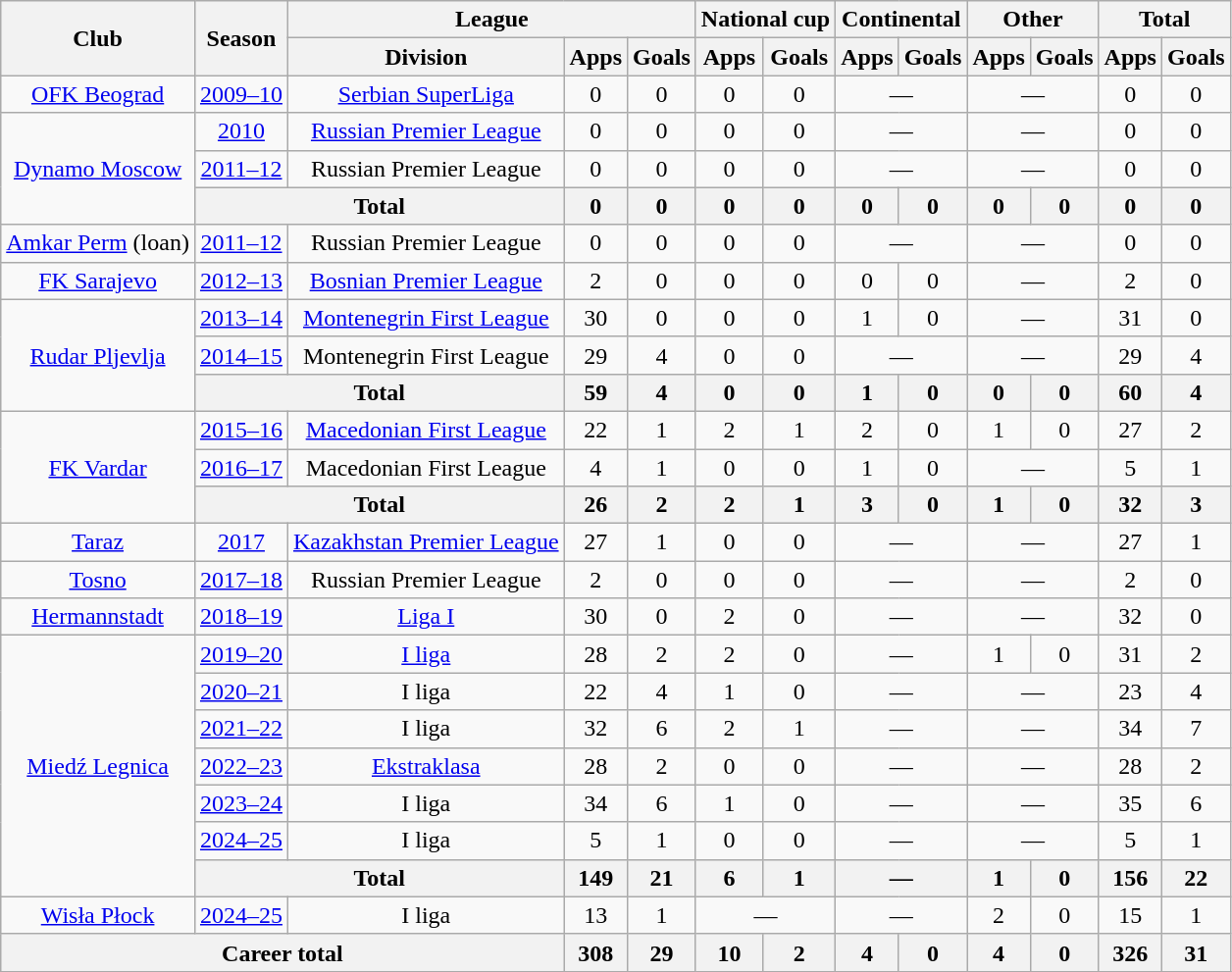<table class="wikitable" style="text-align: center;">
<tr>
<th rowspan=2>Club</th>
<th rowspan=2>Season</th>
<th colspan=3>League</th>
<th colspan=2>National cup</th>
<th colspan=2>Continental</th>
<th colspan=2>Other</th>
<th colspan=2>Total</th>
</tr>
<tr>
<th>Division</th>
<th>Apps</th>
<th>Goals</th>
<th>Apps</th>
<th>Goals</th>
<th>Apps</th>
<th>Goals</th>
<th>Apps</th>
<th>Goals</th>
<th>Apps</th>
<th>Goals</th>
</tr>
<tr>
<td><a href='#'>OFK Beograd</a></td>
<td><a href='#'>2009–10</a></td>
<td><a href='#'>Serbian SuperLiga</a></td>
<td>0</td>
<td>0</td>
<td>0</td>
<td>0</td>
<td colspan=2>—</td>
<td colspan=2>—</td>
<td>0</td>
<td>0</td>
</tr>
<tr>
<td rowspan=3><a href='#'>Dynamo Moscow</a></td>
<td><a href='#'>2010</a></td>
<td><a href='#'>Russian Premier League</a></td>
<td>0</td>
<td>0</td>
<td>0</td>
<td>0</td>
<td colspan=2>—</td>
<td colspan=2>—</td>
<td>0</td>
<td>0</td>
</tr>
<tr>
<td><a href='#'>2011–12</a></td>
<td>Russian Premier League</td>
<td>0</td>
<td>0</td>
<td>0</td>
<td>0</td>
<td colspan=2>—</td>
<td colspan=2>—</td>
<td>0</td>
<td>0</td>
</tr>
<tr>
<th colspan=2>Total</th>
<th>0</th>
<th>0</th>
<th>0</th>
<th>0</th>
<th>0</th>
<th>0</th>
<th>0</th>
<th>0</th>
<th>0</th>
<th>0</th>
</tr>
<tr>
<td><a href='#'>Amkar Perm</a> (loan)</td>
<td><a href='#'>2011–12</a></td>
<td>Russian Premier League</td>
<td>0</td>
<td>0</td>
<td>0</td>
<td>0</td>
<td colspan=2>—</td>
<td colspan=2>—</td>
<td>0</td>
<td>0</td>
</tr>
<tr>
<td><a href='#'>FK Sarajevo</a></td>
<td><a href='#'>2012–13</a></td>
<td><a href='#'>Bosnian Premier League</a></td>
<td>2</td>
<td>0</td>
<td>0</td>
<td>0</td>
<td>0</td>
<td>0</td>
<td colspan=2>—</td>
<td>2</td>
<td>0</td>
</tr>
<tr>
<td rowspan=3><a href='#'>Rudar Pljevlja</a></td>
<td><a href='#'>2013–14</a></td>
<td><a href='#'>Montenegrin First League</a></td>
<td>30</td>
<td>0</td>
<td>0</td>
<td>0</td>
<td>1</td>
<td>0</td>
<td colspan=2>—</td>
<td>31</td>
<td>0</td>
</tr>
<tr>
<td><a href='#'>2014–15</a></td>
<td>Montenegrin First League</td>
<td>29</td>
<td>4</td>
<td>0</td>
<td>0</td>
<td colspan=2>—</td>
<td colspan=2>—</td>
<td>29</td>
<td>4</td>
</tr>
<tr>
<th colspan=2>Total</th>
<th>59</th>
<th>4</th>
<th>0</th>
<th>0</th>
<th>1</th>
<th>0</th>
<th>0</th>
<th>0</th>
<th>60</th>
<th>4</th>
</tr>
<tr>
<td rowspan=3><a href='#'>FK Vardar</a></td>
<td><a href='#'>2015–16</a></td>
<td><a href='#'>Macedonian First League</a></td>
<td>22</td>
<td>1</td>
<td>2</td>
<td>1</td>
<td>2</td>
<td>0</td>
<td>1</td>
<td>0</td>
<td>27</td>
<td>2</td>
</tr>
<tr>
<td><a href='#'>2016–17</a></td>
<td>Macedonian First League</td>
<td>4</td>
<td>1</td>
<td>0</td>
<td>0</td>
<td>1</td>
<td>0</td>
<td colspan=2>—</td>
<td>5</td>
<td>1</td>
</tr>
<tr>
<th colspan=2>Total</th>
<th>26</th>
<th>2</th>
<th>2</th>
<th>1</th>
<th>3</th>
<th>0</th>
<th>1</th>
<th>0</th>
<th>32</th>
<th>3</th>
</tr>
<tr>
<td><a href='#'>Taraz</a></td>
<td><a href='#'>2017</a></td>
<td><a href='#'>Kazakhstan Premier League</a></td>
<td>27</td>
<td>1</td>
<td>0</td>
<td>0</td>
<td colspan=2>—</td>
<td colspan=2>—</td>
<td>27</td>
<td>1</td>
</tr>
<tr>
<td><a href='#'>Tosno</a></td>
<td><a href='#'>2017–18</a></td>
<td>Russian Premier League</td>
<td>2</td>
<td>0</td>
<td>0</td>
<td>0</td>
<td colspan=2>—</td>
<td colspan=2>—</td>
<td>2</td>
<td>0</td>
</tr>
<tr>
<td><a href='#'>Hermannstadt</a></td>
<td><a href='#'>2018–19</a></td>
<td><a href='#'>Liga I</a></td>
<td>30</td>
<td>0</td>
<td>2</td>
<td>0</td>
<td colspan=2>—</td>
<td colspan=2>—</td>
<td>32</td>
<td>0</td>
</tr>
<tr>
<td rowspan=7><a href='#'>Miedź Legnica</a></td>
<td><a href='#'>2019–20</a></td>
<td><a href='#'>I liga</a></td>
<td>28</td>
<td>2</td>
<td>2</td>
<td>0</td>
<td colspan=2>—</td>
<td>1</td>
<td>0</td>
<td>31</td>
<td>2</td>
</tr>
<tr>
<td><a href='#'>2020–21</a></td>
<td>I liga</td>
<td>22</td>
<td>4</td>
<td>1</td>
<td>0</td>
<td colspan=2>—</td>
<td colspan=2>—</td>
<td>23</td>
<td>4</td>
</tr>
<tr>
<td><a href='#'>2021–22</a></td>
<td>I liga</td>
<td>32</td>
<td>6</td>
<td>2</td>
<td>1</td>
<td colspan=2>—</td>
<td colspan=2>—</td>
<td>34</td>
<td>7</td>
</tr>
<tr>
<td><a href='#'>2022–23</a></td>
<td><a href='#'>Ekstraklasa</a></td>
<td>28</td>
<td>2</td>
<td>0</td>
<td>0</td>
<td colspan=2>—</td>
<td colspan=2>—</td>
<td>28</td>
<td>2</td>
</tr>
<tr>
<td><a href='#'>2023–24</a></td>
<td>I liga</td>
<td>34</td>
<td>6</td>
<td>1</td>
<td>0</td>
<td colspan=2>—</td>
<td colspan=2>—</td>
<td>35</td>
<td>6</td>
</tr>
<tr>
<td><a href='#'>2024–25</a></td>
<td>I liga</td>
<td>5</td>
<td>1</td>
<td>0</td>
<td>0</td>
<td colspan=2>—</td>
<td colspan=2>—</td>
<td>5</td>
<td>1</td>
</tr>
<tr>
<th colspan=2>Total</th>
<th>149</th>
<th>21</th>
<th>6</th>
<th>1</th>
<th colspan=2>—</th>
<th>1</th>
<th>0</th>
<th>156</th>
<th>22</th>
</tr>
<tr>
<td><a href='#'>Wisła Płock</a></td>
<td><a href='#'>2024–25</a></td>
<td>I liga</td>
<td>13</td>
<td>1</td>
<td colspan=2>—</td>
<td colspan=2>—</td>
<td>2</td>
<td>0</td>
<td>15</td>
<td>1</td>
</tr>
<tr>
<th colspan=3>Career total</th>
<th>308</th>
<th>29</th>
<th>10</th>
<th>2</th>
<th>4</th>
<th>0</th>
<th>4</th>
<th>0</th>
<th>326</th>
<th>31</th>
</tr>
<tr>
</tr>
</table>
